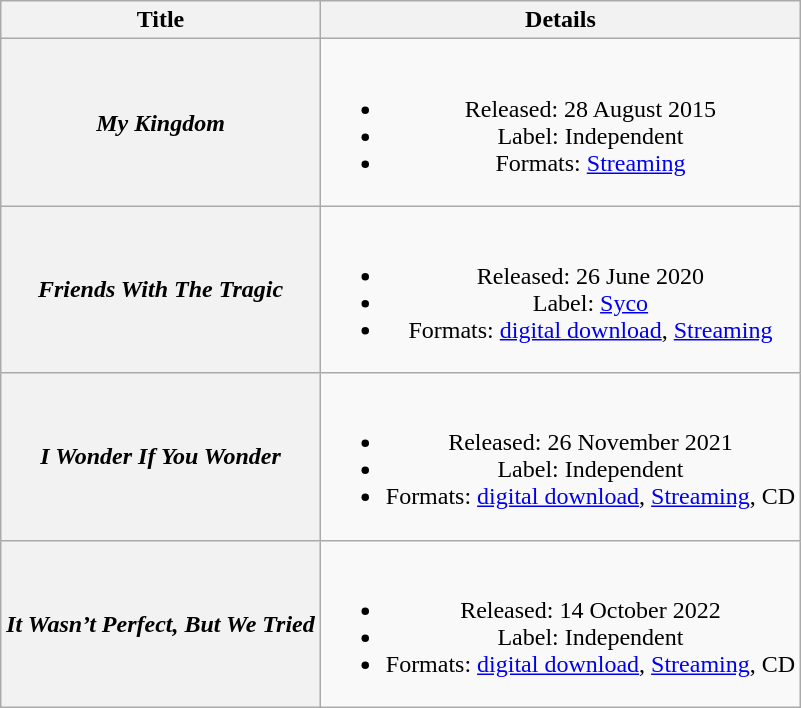<table class="wikitable plainrowheaders" style="text-align:center;">
<tr>
<th scope="col">Title</th>
<th scope="col">Details</th>
</tr>
<tr>
<th scope="row"><em>My Kingdom</em></th>
<td><br><ul><li>Released: 28 August 2015</li><li>Label: Independent</li><li>Formats: <a href='#'>Streaming</a></li></ul></td>
</tr>
<tr>
<th scope="row"><em>Friends With The Tragic</em></th>
<td><br><ul><li>Released: 26 June 2020</li><li>Label: <a href='#'>Syco</a></li><li>Formats: <a href='#'>digital download</a>, <a href='#'>Streaming</a></li></ul></td>
</tr>
<tr>
<th scope="row"><em>I Wonder If You Wonder</em></th>
<td><br><ul><li>Released: 26 November 2021</li><li>Label: Independent</li><li>Formats: <a href='#'>digital download</a>, <a href='#'>Streaming</a>, CD</li></ul></td>
</tr>
<tr>
<th scope="row"><em>It Wasn’t Perfect, But We Tried</em></th>
<td><br><ul><li>Released: 14 October 2022</li><li>Label: Independent</li><li>Formats: <a href='#'>digital download</a>, <a href='#'>Streaming</a>, CD</li></ul></td>
</tr>
</table>
